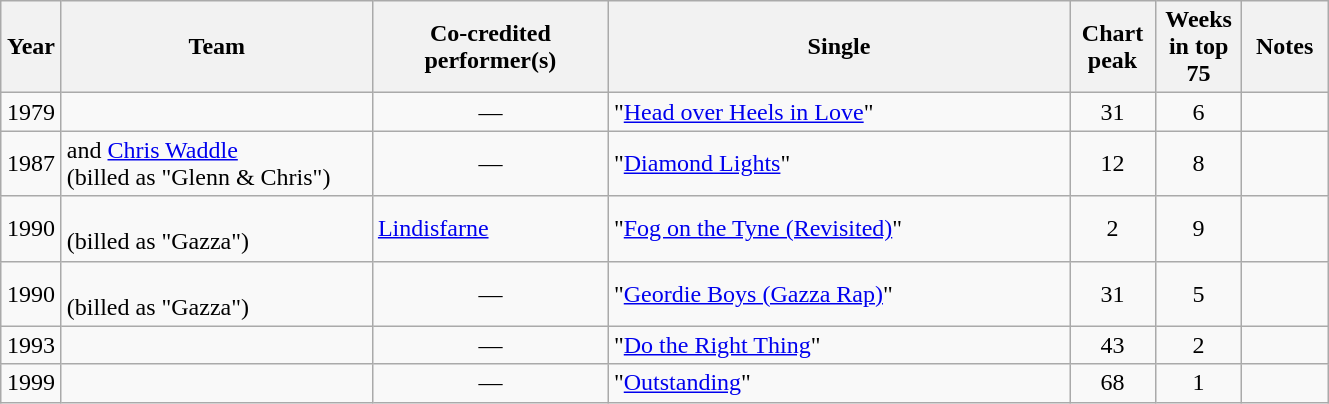<table class="wikitable sortable" style="text-align:center;">
<tr>
<th width=33>Year</th>
<th width=200>Team</th>
<th width=150>Co-credited performer(s)</th>
<th width=300>Single</th>
<th width=50>Chart peak</th>
<th width=50>Weeks in top 75</th>
<th class="unsortable" width=50>Notes</th>
</tr>
<tr>
<td>1979</td>
<td align=left></td>
<td>—</td>
<td align=left>"<a href='#'>Head over Heels in Love</a>"</td>
<td>31</td>
<td>6</td>
<td></td>
</tr>
<tr>
<td>1987</td>
<td align=left> and <a href='#'>Chris Waddle</a><br>(billed as "Glenn & Chris")</td>
<td>—</td>
<td align=left>"<a href='#'>Diamond Lights</a>"</td>
<td>12</td>
<td>8</td>
<td></td>
</tr>
<tr>
<td>1990</td>
<td align=left><br>(billed as "Gazza")</td>
<td align=left><a href='#'>Lindisfarne</a></td>
<td align=left>"<a href='#'>Fog on the Tyne (Revisited)</a>"</td>
<td>2</td>
<td>9</td>
<td></td>
</tr>
<tr>
<td>1990</td>
<td align=left><br>(billed as "Gazza")</td>
<td>—</td>
<td align=left>"<a href='#'>Geordie Boys (Gazza Rap)</a>"</td>
<td>31</td>
<td>5</td>
<td></td>
</tr>
<tr>
<td>1993</td>
<td align=left></td>
<td>—</td>
<td align=left>"<a href='#'>Do the Right Thing</a>"</td>
<td>43</td>
<td>2</td>
<td></td>
</tr>
<tr>
<td>1999</td>
<td align=left></td>
<td>—</td>
<td align=left>"<a href='#'>Outstanding</a>"</td>
<td>68</td>
<td>1</td>
<td></td>
</tr>
</table>
